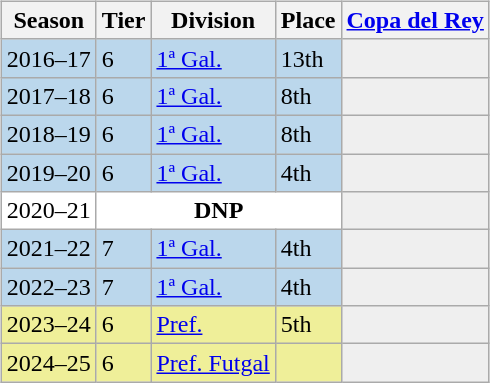<table>
<tr>
<td valign="top" width=0%><br><table class="wikitable">
<tr style="background:#f0f6fa;">
<th>Season</th>
<th>Tier</th>
<th>Division</th>
<th>Place</th>
<th><a href='#'>Copa del Rey</a></th>
</tr>
<tr>
<td style="background:#BBD7EC;">2016–17</td>
<td style="background:#BBD7EC;">6</td>
<td style="background:#BBD7EC;"><a href='#'>1ª Gal.</a></td>
<td style="background:#BBD7EC;">13th</td>
<th style="background:#efefef;"></th>
</tr>
<tr>
<td style="background:#BBD7EC;">2017–18</td>
<td style="background:#BBD7EC;">6</td>
<td style="background:#BBD7EC;"><a href='#'>1ª Gal.</a></td>
<td style="background:#BBD7EC;">8th</td>
<th style="background:#efefef;"></th>
</tr>
<tr>
<td style="background:#BBD7EC;">2018–19</td>
<td style="background:#BBD7EC;">6</td>
<td style="background:#BBD7EC;"><a href='#'>1ª Gal.</a></td>
<td style="background:#BBD7EC;">8th</td>
<th style="background:#efefef;"></th>
</tr>
<tr>
<td style="background:#BBD7EC;">2019–20</td>
<td style="background:#BBD7EC;">6</td>
<td style="background:#BBD7EC;"><a href='#'>1ª Gal.</a></td>
<td style="background:#BBD7EC;">4th</td>
<th style="background:#efefef;"></th>
</tr>
<tr>
<td style="background:#FFFFFF;">2020–21</td>
<th style="background:#FFFFFF;" colspan="3">DNP</th>
<th style="background:#efefef;"></th>
</tr>
<tr>
<td style="background:#BBD7EC;">2021–22</td>
<td style="background:#BBD7EC;">7</td>
<td style="background:#BBD7EC;"><a href='#'>1ª Gal.</a></td>
<td style="background:#BBD7EC;">4th</td>
<th style="background:#efefef;"></th>
</tr>
<tr>
<td style="background:#BBD7EC;">2022–23</td>
<td style="background:#BBD7EC;">7</td>
<td style="background:#BBD7EC;"><a href='#'>1ª Gal.</a></td>
<td style="background:#BBD7EC;">4th</td>
<th style="background:#efefef;"></th>
</tr>
<tr>
<td style="background:#EFEF99;">2023–24</td>
<td style="background:#EFEF99;">6</td>
<td style="background:#EFEF99;"><a href='#'>Pref.</a></td>
<td style="background:#EFEF99;">5th</td>
<td style="background:#efefef;"></td>
</tr>
<tr>
<td style="background:#EFEF99;">2024–25</td>
<td style="background:#EFEF99;">6</td>
<td style="background:#EFEF99;"><a href='#'>Pref. Futgal</a></td>
<td style="background:#EFEF99;"></td>
<td style="background:#efefef;"></td>
</tr>
</table>
</td>
</tr>
</table>
